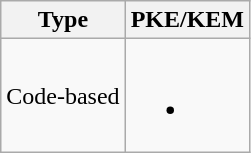<table class="wikitable">
<tr>
<th>Type</th>
<th>PKE/KEM</th>
</tr>
<tr>
<td>Code-based</td>
<td><br><ul><li></li></ul></td>
</tr>
</table>
